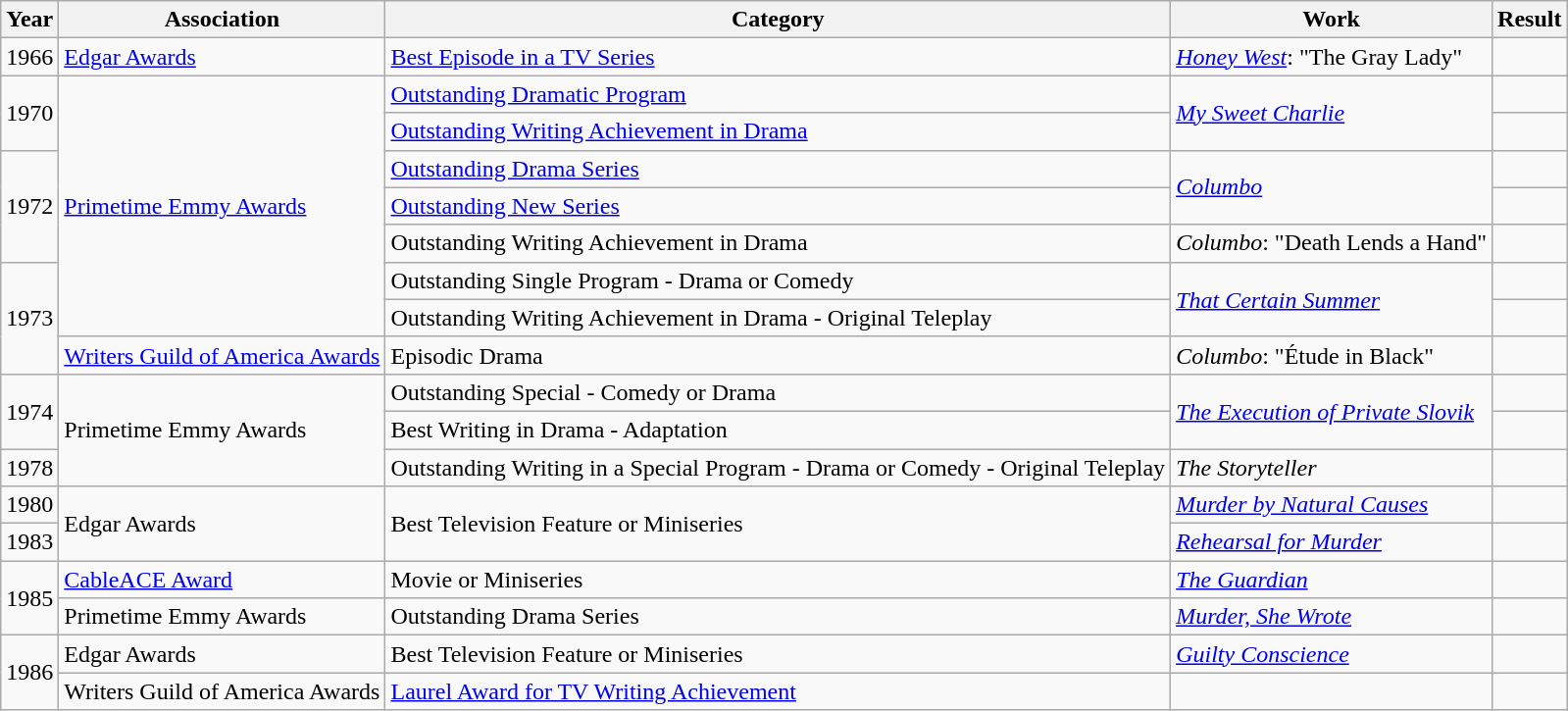<table class="wikitable">
<tr>
<th>Year</th>
<th>Association</th>
<th>Category</th>
<th>Work</th>
<th>Result</th>
</tr>
<tr>
<td>1966</td>
<td><a href='#'>Edgar Awards</a></td>
<td><a href='#'>Best Episode in a TV Series</a></td>
<td><em><a href='#'>Honey West</a></em>: "The Gray Lady"</td>
<td></td>
</tr>
<tr>
<td rowspan="2">1970</td>
<td rowspan="7"><a href='#'>Primetime Emmy Awards</a></td>
<td><a href='#'>Outstanding Dramatic Program</a></td>
<td rowspan="2"><em><a href='#'>My Sweet Charlie</a></em></td>
<td></td>
</tr>
<tr>
<td><a href='#'>Outstanding Writing Achievement in Drama</a></td>
<td></td>
</tr>
<tr>
<td rowspan="3">1972</td>
<td><a href='#'>Outstanding Drama Series</a></td>
<td rowspan="2"><em><a href='#'>Columbo</a></em></td>
<td></td>
</tr>
<tr>
<td><a href='#'>Outstanding New Series</a></td>
<td></td>
</tr>
<tr>
<td>Outstanding Writing Achievement in Drama</td>
<td><em>Columbo</em>: "Death Lends a Hand"</td>
<td></td>
</tr>
<tr>
<td rowspan="3">1973</td>
<td>Outstanding Single Program - Drama or Comedy</td>
<td rowspan="2"><em><a href='#'>That Certain Summer</a></em></td>
<td></td>
</tr>
<tr>
<td>Outstanding Writing Achievement in Drama - Original Teleplay</td>
<td></td>
</tr>
<tr>
<td><a href='#'>Writers Guild of America Awards</a></td>
<td>Episodic Drama</td>
<td><em>Columbo</em>: "Étude in Black"</td>
<td></td>
</tr>
<tr>
<td rowspan="2">1974</td>
<td rowspan="3">Primetime Emmy Awards</td>
<td>Outstanding Special - Comedy or Drama</td>
<td rowspan="2"><em><a href='#'>The Execution of Private Slovik</a></em></td>
<td></td>
</tr>
<tr>
<td>Best Writing in Drama - Adaptation</td>
<td></td>
</tr>
<tr>
<td>1978</td>
<td>Outstanding Writing in a Special Program - Drama or Comedy - Original Teleplay</td>
<td><em>The Storyteller</em></td>
<td></td>
</tr>
<tr>
<td>1980</td>
<td rowspan="2">Edgar Awards</td>
<td rowspan="2">Best Television Feature or Miniseries</td>
<td><em><a href='#'>Murder by Natural Causes</a></em></td>
<td></td>
</tr>
<tr>
<td>1983</td>
<td><em><a href='#'>Rehearsal for Murder</a></em></td>
<td></td>
</tr>
<tr>
<td rowspan="2">1985</td>
<td><a href='#'>CableACE Award</a></td>
<td>Movie or Miniseries</td>
<td><em><a href='#'>The Guardian</a></em></td>
<td></td>
</tr>
<tr>
<td>Primetime Emmy Awards</td>
<td>Outstanding Drama Series</td>
<td><em><a href='#'>Murder, She Wrote</a></em></td>
<td></td>
</tr>
<tr>
<td rowspan="2">1986</td>
<td>Edgar Awards</td>
<td>Best Television Feature or Miniseries</td>
<td><em><a href='#'>Guilty Conscience</a></em></td>
<td></td>
</tr>
<tr>
<td>Writers Guild of America Awards</td>
<td><a href='#'>Laurel Award for TV Writing Achievement</a></td>
<td></td>
<td></td>
</tr>
</table>
